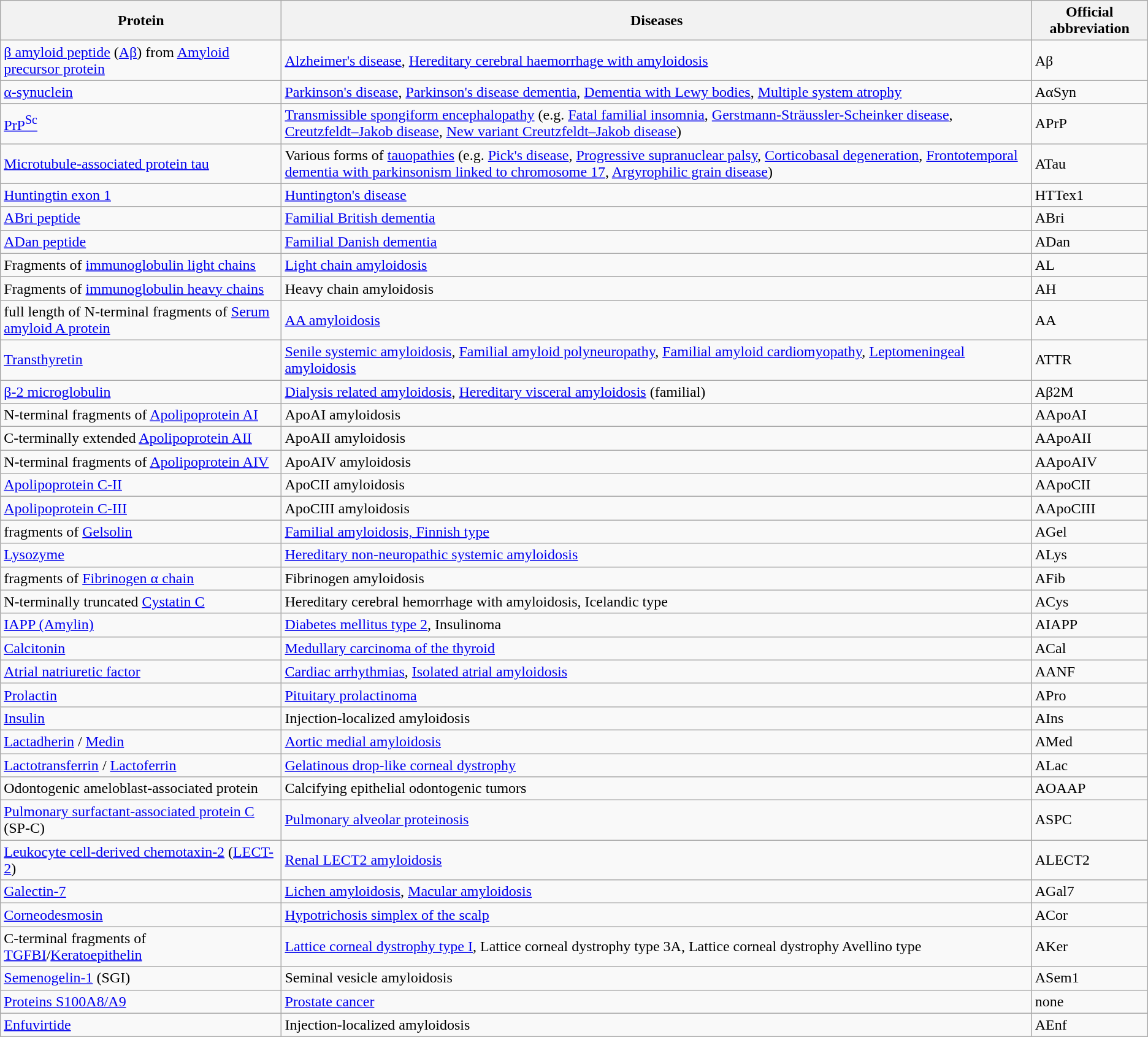<table class="sortable wikitable">
<tr>
<th>Protein</th>
<th>Diseases</th>
<th>Official abbreviation</th>
</tr>
<tr>
<td><a href='#'>β amyloid peptide</a> (<a href='#'>Aβ</a>) from <a href='#'>Amyloid precursor protein</a></td>
<td><a href='#'>Alzheimer's disease</a>, <a href='#'>Hereditary cerebral haemorrhage with amyloidosis</a></td>
<td>Aβ</td>
</tr>
<tr>
<td><a href='#'>α-synuclein</a></td>
<td><a href='#'>Parkinson's disease</a>, <a href='#'>Parkinson's disease dementia</a>, <a href='#'>Dementia with Lewy bodies</a>, <a href='#'>Multiple system atrophy</a></td>
<td>AαSyn</td>
</tr>
<tr>
<td><a href='#'>PrP<sup>Sc</sup></a></td>
<td><a href='#'>Transmissible spongiform encephalopathy</a> (e.g. <a href='#'>Fatal familial insomnia</a>, <a href='#'>Gerstmann-Sträussler-Scheinker disease</a>, <a href='#'>Creutzfeldt–Jakob disease</a>, <a href='#'>New variant Creutzfeldt–Jakob disease</a>)</td>
<td>APrP</td>
</tr>
<tr>
<td><a href='#'>Microtubule-associated protein tau</a></td>
<td>Various forms of <a href='#'>tauopathies</a> (e.g. <a href='#'>Pick's disease</a>, <a href='#'>Progressive supranuclear palsy</a>, <a href='#'>Corticobasal degeneration</a>, <a href='#'>Frontotemporal dementia with parkinsonism linked to chromosome 17</a>, <a href='#'>Argyrophilic grain disease</a>)</td>
<td>ATau</td>
</tr>
<tr>
<td><a href='#'>Huntingtin exon 1</a></td>
<td><a href='#'>Huntington's disease</a></td>
<td>HTTex1</td>
</tr>
<tr>
<td><a href='#'>ABri peptide</a></td>
<td><a href='#'>Familial British dementia</a></td>
<td>ABri</td>
</tr>
<tr>
<td><a href='#'>ADan peptide</a></td>
<td><a href='#'>Familial Danish dementia</a></td>
<td>ADan</td>
</tr>
<tr>
<td>Fragments of <a href='#'>immunoglobulin light chains</a></td>
<td><a href='#'>Light chain amyloidosis</a></td>
<td>AL</td>
</tr>
<tr>
<td>Fragments of <a href='#'>immunoglobulin heavy chains</a></td>
<td>Heavy chain amyloidosis</td>
<td>AH</td>
</tr>
<tr>
<td>full length of N-terminal fragments of <a href='#'>Serum amyloid A protein</a></td>
<td><a href='#'>AA amyloidosis</a></td>
<td>AA</td>
</tr>
<tr>
<td><a href='#'>Transthyretin</a></td>
<td><a href='#'>Senile systemic amyloidosis</a>, <a href='#'>Familial amyloid polyneuropathy</a>, <a href='#'>Familial amyloid cardiomyopathy</a>, <a href='#'>Leptomeningeal amyloidosis</a></td>
<td>ATTR</td>
</tr>
<tr>
<td><a href='#'>β-2 microglobulin</a></td>
<td><a href='#'>Dialysis related amyloidosis</a>, <a href='#'>Hereditary visceral amyloidosis</a> (familial)</td>
<td>Aβ2M</td>
</tr>
<tr>
<td>N-terminal fragments of <a href='#'>Apolipoprotein AI</a></td>
<td>ApoAI amyloidosis</td>
<td>AApoAI</td>
</tr>
<tr>
<td>C-terminally extended <a href='#'>Apolipoprotein AII</a></td>
<td>ApoAII amyloidosis</td>
<td>AApoAII</td>
</tr>
<tr>
<td>N-terminal fragments of <a href='#'>Apolipoprotein AIV</a></td>
<td>ApoAIV amyloidosis</td>
<td>AApoAIV</td>
</tr>
<tr>
<td><a href='#'>Apolipoprotein C-II</a></td>
<td>ApoCII amyloidosis</td>
<td>AApoCII</td>
</tr>
<tr>
<td><a href='#'>Apolipoprotein C-III</a></td>
<td>ApoCIII amyloidosis</td>
<td>AApoCIII</td>
</tr>
<tr>
<td>fragments of <a href='#'>Gelsolin</a></td>
<td><a href='#'>Familial amyloidosis, Finnish type</a></td>
<td>AGel</td>
</tr>
<tr>
<td><a href='#'>Lysozyme</a></td>
<td><a href='#'>Hereditary non-neuropathic systemic amyloidosis</a></td>
<td>ALys</td>
</tr>
<tr>
<td>fragments of <a href='#'>Fibrinogen α chain</a></td>
<td>Fibrinogen amyloidosis</td>
<td>AFib</td>
</tr>
<tr>
<td>N-terminally truncated <a href='#'>Cystatin C</a></td>
<td>Hereditary cerebral hemorrhage with amyloidosis, Icelandic type</td>
<td>ACys</td>
</tr>
<tr>
<td><a href='#'>IAPP (Amylin)</a></td>
<td><a href='#'>Diabetes mellitus type 2</a>, Insulinoma</td>
<td>AIAPP</td>
</tr>
<tr>
<td><a href='#'>Calcitonin</a></td>
<td><a href='#'>Medullary carcinoma of the thyroid</a></td>
<td>ACal</td>
</tr>
<tr>
<td><a href='#'>Atrial natriuretic factor</a></td>
<td><a href='#'>Cardiac arrhythmias</a>, <a href='#'>Isolated atrial amyloidosis</a></td>
<td>AANF</td>
</tr>
<tr>
<td><a href='#'>Prolactin</a></td>
<td><a href='#'>Pituitary prolactinoma</a></td>
<td>APro</td>
</tr>
<tr>
<td><a href='#'>Insulin</a></td>
<td>Injection-localized amyloidosis</td>
<td>AIns</td>
</tr>
<tr>
<td><a href='#'>Lactadherin</a> / <a href='#'>Medin</a></td>
<td><a href='#'>Aortic medial amyloidosis</a></td>
<td>AMed</td>
</tr>
<tr>
<td><a href='#'>Lactotransferrin</a> / <a href='#'>Lactoferrin</a></td>
<td><a href='#'>Gelatinous drop-like corneal dystrophy</a></td>
<td>ALac</td>
</tr>
<tr>
<td>Odontogenic ameloblast-associated protein</td>
<td>Calcifying epithelial odontogenic tumors</td>
<td>AOAAP</td>
</tr>
<tr>
<td><a href='#'>Pulmonary surfactant-associated protein C</a> (SP-C)</td>
<td><a href='#'>Pulmonary alveolar proteinosis</a></td>
<td>ASPC</td>
</tr>
<tr>
<td><a href='#'>Leukocyte cell-derived chemotaxin-2</a> (<a href='#'>LECT-2</a>)</td>
<td><a href='#'>Renal LECT2 amyloidosis</a></td>
<td>ALECT2</td>
</tr>
<tr>
<td><a href='#'>Galectin-7</a></td>
<td><a href='#'>Lichen amyloidosis</a>, <a href='#'>Macular amyloidosis</a></td>
<td>AGal7</td>
</tr>
<tr>
<td><a href='#'>Corneodesmosin</a></td>
<td><a href='#'>Hypotrichosis simplex of the scalp</a></td>
<td>ACor</td>
</tr>
<tr>
<td>C-terminal fragments of <a href='#'>TGFBI</a>/<a href='#'>Keratoepithelin</a></td>
<td><a href='#'>Lattice corneal dystrophy type I</a>, Lattice corneal dystrophy type 3A, Lattice corneal dystrophy Avellino type</td>
<td>AKer</td>
</tr>
<tr>
<td><a href='#'>Semenogelin-1</a> (SGI)</td>
<td>Seminal vesicle amyloidosis</td>
<td>ASem1</td>
</tr>
<tr>
<td><a href='#'>Proteins S100A8/A9</a></td>
<td><a href='#'>Prostate cancer</a></td>
<td>none</td>
</tr>
<tr>
<td><a href='#'>Enfuvirtide</a></td>
<td>Injection-localized amyloidosis</td>
<td>AEnf</td>
</tr>
<tr>
</tr>
</table>
